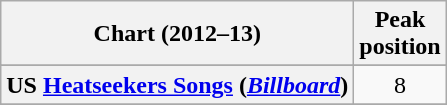<table class="wikitable sortable plainrowheaders" style="text-align:center">
<tr>
<th scope="col">Chart (2012–13)</th>
<th scope="col">Peak<br>position</th>
</tr>
<tr>
</tr>
<tr>
</tr>
<tr>
</tr>
<tr>
<th scope="row">US <a href='#'>Heatseekers Songs</a> (<em><a href='#'>Billboard</a></em>)</th>
<td style="text-align:center;">8</td>
</tr>
<tr>
</tr>
</table>
